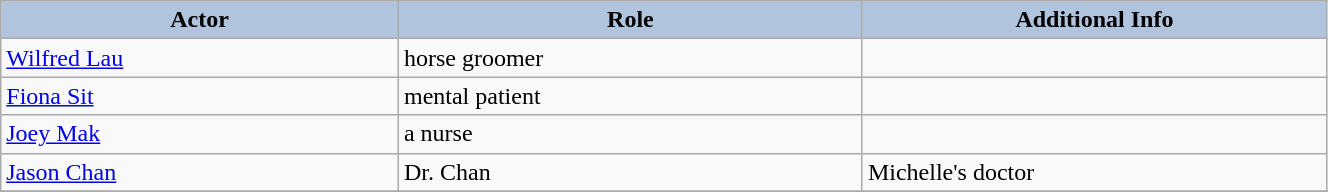<table class="wikitable" width="70%">
<tr>
<th style="background:#b0c4de;" width="30%">Actor</th>
<th style="background:#b0c4de;" width="35%">Role</th>
<th style="background:#b0c4de;" width="35%">Additional Info</th>
</tr>
<tr>
<td><a href='#'>Wilfred Lau</a></td>
<td>horse groomer</td>
<td></td>
</tr>
<tr>
<td><a href='#'>Fiona Sit</a></td>
<td>mental patient</td>
<td></td>
</tr>
<tr>
<td><a href='#'>Joey Mak</a></td>
<td>a nurse</td>
<td></td>
</tr>
<tr>
<td><a href='#'>Jason Chan</a></td>
<td>Dr. Chan</td>
<td>Michelle's doctor</td>
</tr>
<tr>
</tr>
</table>
